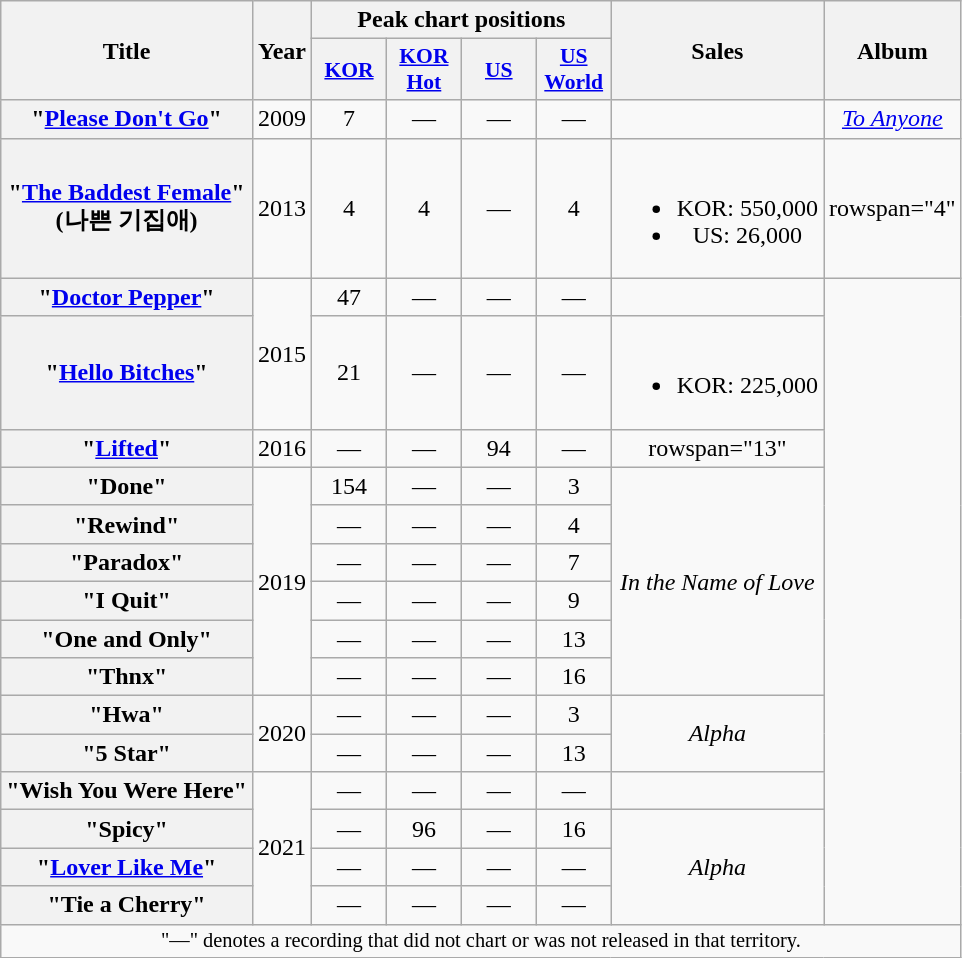<table class="wikitable plainrowheaders" style="text-align:center;">
<tr>
<th scope="col" rowspan="2">Title</th>
<th scope="col" rowspan="2">Year</th>
<th scope="col" colspan="4">Peak chart positions</th>
<th scope="col" rowspan="2">Sales</th>
<th scope="col" rowspan="2">Album</th>
</tr>
<tr>
<th scope="col" style="width:3em;font-size:90%;"><a href='#'>KOR</a><br></th>
<th scope="col" style="width:3em;font-size:90%;"><a href='#'>KOR Hot</a><br></th>
<th scope="col" style="width:3em;font-size:90%;"><a href='#'>US</a><br></th>
<th scope="col" style="width:3em;font-size:90%;"><a href='#'>US World</a><br></th>
</tr>
<tr>
<th scope="row">"<a href='#'>Please Don't Go</a>"<br></th>
<td>2009</td>
<td>7</td>
<td>—</td>
<td>—</td>
<td>—</td>
<td></td>
<td><em><a href='#'>To Anyone</a></em></td>
</tr>
<tr>
<th scope="row">"<a href='#'>The Baddest Female</a>"<br>(나쁜 기집애)</th>
<td>2013</td>
<td>4</td>
<td>4</td>
<td>—</td>
<td>4</td>
<td><br><ul><li>KOR: 550,000</li><li>US: 26,000</li></ul></td>
<td>rowspan="4" </td>
</tr>
<tr>
<th scope="row">"<a href='#'>Doctor Pepper</a>"<br></th>
<td rowspan="2">2015</td>
<td>47</td>
<td>—</td>
<td>—</td>
<td>—</td>
<td></td>
</tr>
<tr>
<th scope="row">"<a href='#'>Hello Bitches</a>"</th>
<td>21</td>
<td>—</td>
<td>—</td>
<td>—</td>
<td><br><ul><li>KOR: 225,000</li></ul></td>
</tr>
<tr>
<th scope="row">"<a href='#'>Lifted</a>"</th>
<td>2016</td>
<td>—</td>
<td>—</td>
<td>94</td>
<td>—</td>
<td>rowspan="13" </td>
</tr>
<tr>
<th scope="row">"Done"</th>
<td rowspan="6">2019</td>
<td>154</td>
<td>—</td>
<td>—</td>
<td>3</td>
<td rowspan="6"><em>In the Name of Love</em></td>
</tr>
<tr>
<th scope="row">"Rewind"</th>
<td>—</td>
<td>—</td>
<td>—</td>
<td>4</td>
</tr>
<tr>
<th scope="row">"Paradox"</th>
<td>—</td>
<td>—</td>
<td>—</td>
<td>7</td>
</tr>
<tr>
<th scope="row">"I Quit"</th>
<td>—</td>
<td>—</td>
<td>—</td>
<td>9</td>
</tr>
<tr>
<th scope="row">"One and Only"</th>
<td>—</td>
<td>—</td>
<td>—</td>
<td>13</td>
</tr>
<tr>
<th scope="row">"Thnx"</th>
<td>—</td>
<td>—</td>
<td>—</td>
<td>16</td>
</tr>
<tr>
<th scope="row">"Hwa"</th>
<td rowspan="2">2020</td>
<td>—</td>
<td>—</td>
<td>—</td>
<td>3</td>
<td rowspan="2"><em>Alpha</em></td>
</tr>
<tr>
<th scope="row">"5 Star"</th>
<td>—</td>
<td>—</td>
<td>—</td>
<td>13</td>
</tr>
<tr>
<th scope="row">"Wish You Were Here"</th>
<td rowspan="4">2021</td>
<td>—</td>
<td>—</td>
<td>—</td>
<td>—</td>
<td></td>
</tr>
<tr>
<th scope="row">"Spicy"</th>
<td>—</td>
<td>96</td>
<td>—</td>
<td>16</td>
<td rowspan="3"><em>Alpha</em></td>
</tr>
<tr>
<th scope="row">"<a href='#'>Lover Like Me</a>"</th>
<td>—</td>
<td>—</td>
<td>—</td>
<td>—</td>
</tr>
<tr>
<th scope="row">"Tie a Cherry"</th>
<td>—</td>
<td>—</td>
<td>—</td>
<td>—</td>
</tr>
<tr>
<td colspan="8" align="center" style="font-size:85%">"—" denotes a recording that did not chart or was not released in that territory.</td>
</tr>
</table>
